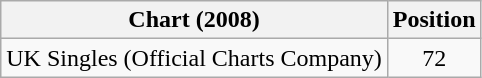<table class="wikitable">
<tr>
<th>Chart (2008)</th>
<th>Position</th>
</tr>
<tr>
<td>UK Singles (Official Charts Company)</td>
<td align="center">72</td>
</tr>
</table>
